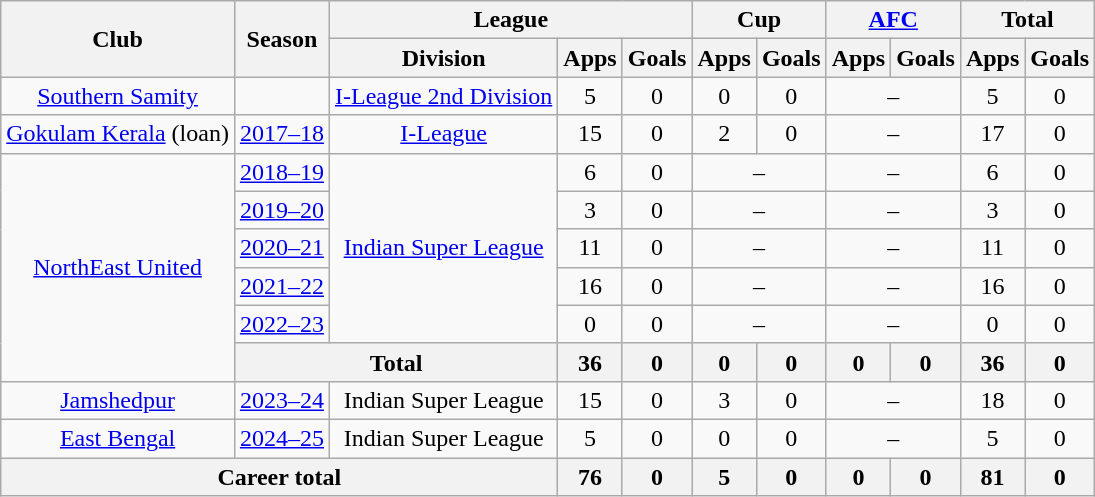<table class="wikitable" style="text-align: center;">
<tr>
<th rowspan="2">Club</th>
<th rowspan="2">Season</th>
<th colspan="3">League</th>
<th colspan="2">Cup</th>
<th colspan="2"><a href='#'>AFC</a></th>
<th colspan="2">Total</th>
</tr>
<tr>
<th>Division</th>
<th>Apps</th>
<th>Goals</th>
<th>Apps</th>
<th>Goals</th>
<th>Apps</th>
<th>Goals</th>
<th>Apps</th>
<th>Goals</th>
</tr>
<tr>
<td rowspan="1"><a href='#'>Southern Samity</a></td>
<td></td>
<td rowspan="1"><a href='#'>I-League 2nd Division</a></td>
<td>5</td>
<td>0</td>
<td>0</td>
<td>0</td>
<td colspan="2">–</td>
<td>5</td>
<td>0</td>
</tr>
<tr>
<td rowspan="1"><a href='#'>Gokulam Kerala</a> (loan)</td>
<td><a href='#'>2017–18</a></td>
<td rowspan="1"><a href='#'>I-League</a></td>
<td>15</td>
<td>0</td>
<td>2</td>
<td>0</td>
<td colspan="2">–</td>
<td>17</td>
<td>0</td>
</tr>
<tr>
<td rowspan="6"><a href='#'>NorthEast United</a></td>
<td><a href='#'>2018–19</a></td>
<td rowspan="5"><a href='#'>Indian Super League</a></td>
<td>6</td>
<td>0</td>
<td colspan="2">–</td>
<td colspan="2">–</td>
<td>6</td>
<td>0</td>
</tr>
<tr>
<td><a href='#'>2019–20</a></td>
<td>3</td>
<td>0</td>
<td colspan="2">–</td>
<td colspan="2">–</td>
<td>3</td>
<td>0</td>
</tr>
<tr>
<td><a href='#'>2020–21</a></td>
<td>11</td>
<td>0</td>
<td colspan="2">–</td>
<td colspan="2">–</td>
<td>11</td>
<td>0</td>
</tr>
<tr>
<td><a href='#'>2021–22</a></td>
<td>16</td>
<td>0</td>
<td colspan="2">–</td>
<td colspan="2">–</td>
<td>16</td>
<td>0</td>
</tr>
<tr>
<td><a href='#'>2022–23</a></td>
<td>0</td>
<td>0</td>
<td colspan="2">–</td>
<td colspan="2">–</td>
<td>0</td>
<td>0</td>
</tr>
<tr>
<th colspan="2">Total</th>
<th>36</th>
<th>0</th>
<th>0</th>
<th>0</th>
<th>0</th>
<th>0</th>
<th>36</th>
<th>0</th>
</tr>
<tr>
<td rowspan="1"><a href='#'>Jamshedpur</a></td>
<td><a href='#'>2023–24</a></td>
<td rowspan="1">Indian Super League</td>
<td>15</td>
<td>0</td>
<td>3</td>
<td>0</td>
<td colspan="2">–</td>
<td>18</td>
<td>0</td>
</tr>
<tr>
<td rowspan="1"><a href='#'>East Bengal</a></td>
<td><a href='#'>2024–25</a></td>
<td rowspan="1">Indian Super League</td>
<td>5</td>
<td>0</td>
<td>0</td>
<td>0</td>
<td colspan="2">–</td>
<td>5</td>
<td>0</td>
</tr>
<tr>
<th colspan="3">Career total</th>
<th>76</th>
<th>0</th>
<th>5</th>
<th>0</th>
<th>0</th>
<th>0</th>
<th>81</th>
<th>0</th>
</tr>
</table>
